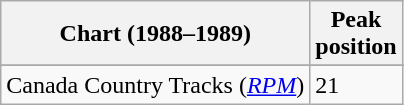<table class="wikitable sortable">
<tr>
<th align="left">Chart (1988–1989)</th>
<th align="center">Peak<br>position</th>
</tr>
<tr>
</tr>
<tr>
<td>Canada Country Tracks (<em><a href='#'>RPM</a></em>)</td>
<td>21</td>
</tr>
</table>
